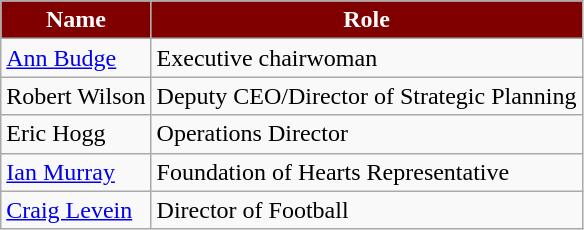<table class="wikitable">
<tr>
<th style="background:maroon; color:white;" scope="col">Name</th>
<th style="background:maroon; color:white;" scope="col">Role</th>
</tr>
<tr>
<td> <a href='#'>Ann Budge</a></td>
<td>Executive chairwoman</td>
</tr>
<tr>
<td> Robert Wilson</td>
<td>Deputy CEO/Director of Strategic Planning</td>
</tr>
<tr>
<td> Eric Hogg</td>
<td>Operations Director</td>
</tr>
<tr>
<td> <a href='#'>Ian Murray</a></td>
<td>Foundation of Hearts Representative</td>
</tr>
<tr>
<td> <a href='#'>Craig Levein</a></td>
<td>Director of Football</td>
</tr>
</table>
